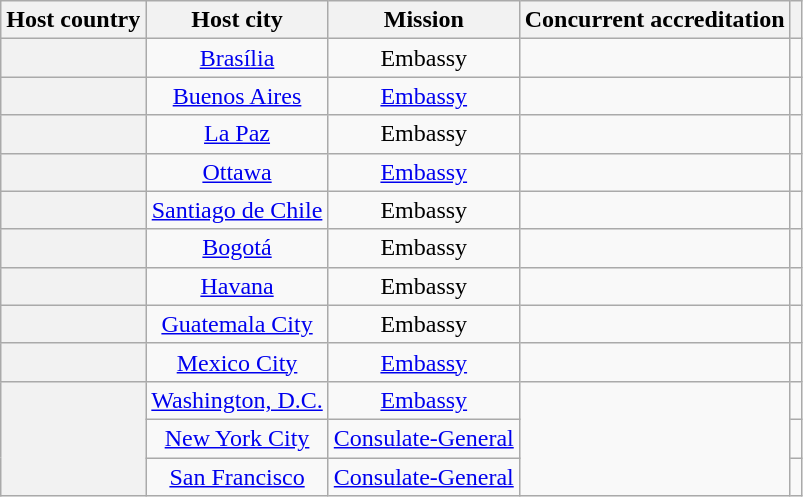<table class="wikitable plainrowheaders" style="text-align:center;">
<tr>
<th scope="col">Host country</th>
<th scope="col">Host city</th>
<th scope="col">Mission</th>
<th scope="col">Concurrent accreditation</th>
<th scope="col"></th>
</tr>
<tr>
<th scope="row"></th>
<td><a href='#'>Brasília</a></td>
<td>Embassy</td>
<td></td>
<td></td>
</tr>
<tr>
<th scope="row"></th>
<td><a href='#'>Buenos Aires</a></td>
<td><a href='#'>Embassy</a></td>
<td></td>
<td></td>
</tr>
<tr>
<th scope="row"></th>
<td><a href='#'>La Paz</a></td>
<td>Embassy</td>
<td></td>
<td></td>
</tr>
<tr>
<th scope="row"></th>
<td><a href='#'>Ottawa</a></td>
<td><a href='#'>Embassy</a></td>
<td></td>
<td></td>
</tr>
<tr>
<th scope="row"></th>
<td><a href='#'>Santiago de Chile</a></td>
<td>Embassy</td>
<td></td>
<td></td>
</tr>
<tr>
<th scope="row"></th>
<td><a href='#'>Bogotá</a></td>
<td>Embassy</td>
<td></td>
<td></td>
</tr>
<tr>
<th scope="row"></th>
<td><a href='#'>Havana</a></td>
<td>Embassy</td>
<td></td>
<td></td>
</tr>
<tr>
<th scope="row"></th>
<td><a href='#'>Guatemala City</a></td>
<td>Embassy</td>
<td></td>
<td></td>
</tr>
<tr>
<th scope="row"></th>
<td><a href='#'>Mexico City</a></td>
<td><a href='#'>Embassy</a></td>
<td></td>
<td></td>
</tr>
<tr>
<th scope="row" rowspan="3"></th>
<td><a href='#'>Washington, D.C.</a></td>
<td><a href='#'>Embassy</a></td>
<td rowspan="3"></td>
<td></td>
</tr>
<tr>
<td><a href='#'>New York City</a></td>
<td><a href='#'>Consulate-General</a></td>
<td></td>
</tr>
<tr>
<td><a href='#'>San Francisco</a></td>
<td><a href='#'>Consulate-General</a></td>
<td></td>
</tr>
</table>
